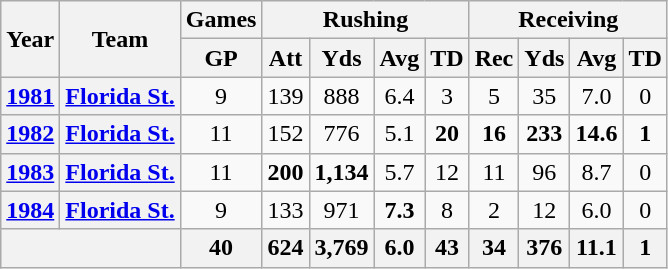<table class="wikitable" style="text-align:center;">
<tr>
<th rowspan="2">Year</th>
<th rowspan="2">Team</th>
<th colspan="1">Games</th>
<th colspan="4">Rushing</th>
<th colspan="4">Receiving</th>
</tr>
<tr>
<th>GP</th>
<th>Att</th>
<th>Yds</th>
<th>Avg</th>
<th>TD</th>
<th>Rec</th>
<th>Yds</th>
<th>Avg</th>
<th>TD</th>
</tr>
<tr>
<th><a href='#'>1981</a></th>
<th><a href='#'>Florida St.</a></th>
<td>9</td>
<td>139</td>
<td>888</td>
<td>6.4</td>
<td>3</td>
<td>5</td>
<td>35</td>
<td>7.0</td>
<td>0</td>
</tr>
<tr>
<th><a href='#'>1982</a></th>
<th><a href='#'>Florida St.</a></th>
<td>11</td>
<td>152</td>
<td>776</td>
<td>5.1</td>
<td><strong>20</strong></td>
<td><strong>16</strong></td>
<td><strong>233</strong></td>
<td><strong>14.6</strong></td>
<td><strong>1</strong></td>
</tr>
<tr>
<th><a href='#'>1983</a></th>
<th><a href='#'>Florida St.</a></th>
<td>11</td>
<td><strong>200</strong></td>
<td><strong>1,134</strong></td>
<td>5.7</td>
<td>12</td>
<td>11</td>
<td>96</td>
<td>8.7</td>
<td>0</td>
</tr>
<tr>
<th><a href='#'>1984</a></th>
<th><a href='#'>Florida St.</a></th>
<td>9</td>
<td>133</td>
<td>971</td>
<td><strong>7.3</strong></td>
<td>8</td>
<td>2</td>
<td>12</td>
<td>6.0</td>
<td>0</td>
</tr>
<tr>
<th colspan="2"></th>
<th>40</th>
<th>624</th>
<th>3,769</th>
<th>6.0</th>
<th>43</th>
<th>34</th>
<th>376</th>
<th>11.1</th>
<th>1</th>
</tr>
</table>
